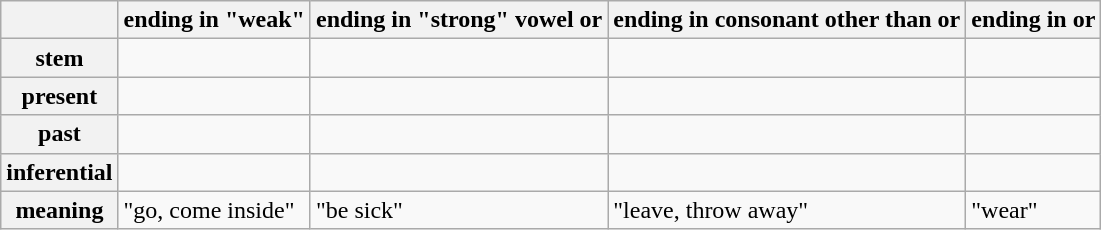<table class="wikitable">
<tr>
<th></th>
<th>ending in "weak" <em></em></th>
<th>ending in "strong" vowel or <em></em></th>
<th>ending in consonant other than <em></em> or <em></em></th>
<th>ending in <em></em> or <em></em></th>
</tr>
<tr>
<th>stem</th>
<td><em></em></td>
<td><em></em></td>
<td><em></em></td>
<td><em></em></td>
</tr>
<tr>
<th>present</th>
<td><em></em></td>
<td><em></em></td>
<td><em></em></td>
<td><em></em></td>
</tr>
<tr>
<th>past</th>
<td><em></em></td>
<td><em></em></td>
<td><em></em></td>
<td><em></em></td>
</tr>
<tr>
<th>inferential</th>
<td><em></em></td>
<td><em></em></td>
<td><em></em></td>
<td><em></em></td>
</tr>
<tr>
<th>meaning</th>
<td>"go, come inside"</td>
<td>"be sick"</td>
<td>"leave, throw away"</td>
<td>"wear"</td>
</tr>
</table>
